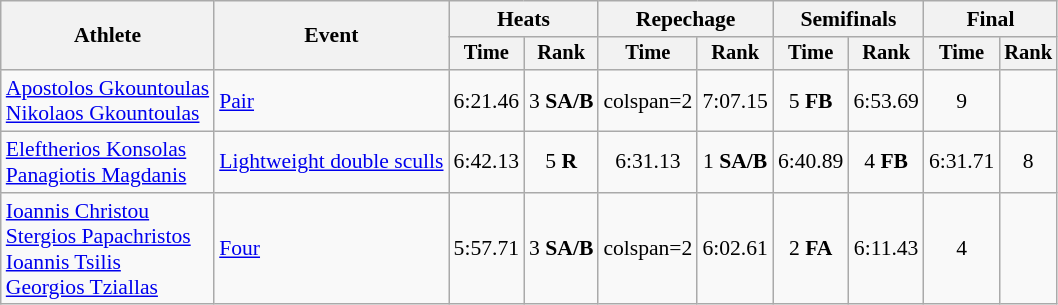<table class="wikitable" style="font-size:90%">
<tr>
<th rowspan=2>Athlete</th>
<th rowspan=2>Event</th>
<th colspan="2">Heats</th>
<th colspan="2">Repechage</th>
<th colspan="2">Semifinals</th>
<th colspan="2">Final</th>
</tr>
<tr style="font-size:95%">
<th>Time</th>
<th>Rank</th>
<th>Time</th>
<th>Rank</th>
<th>Time</th>
<th>Rank</th>
<th>Time</th>
<th>Rank</th>
</tr>
<tr align=center>
<td align=left><a href='#'>Apostolos Gkountoulas</a><br><a href='#'>Nikolaos Gkountoulas</a></td>
<td align=left><a href='#'>Pair</a></td>
<td>6:21.46</td>
<td>3 <strong>SA/B</strong></td>
<td>colspan=2 </td>
<td>7:07.15</td>
<td>5 <strong>FB</strong></td>
<td>6:53.69</td>
<td>9</td>
</tr>
<tr align=center>
<td align=left><a href='#'>Eleftherios Konsolas</a><br><a href='#'>Panagiotis Magdanis</a></td>
<td align=left><a href='#'>Lightweight double sculls</a></td>
<td>6:42.13</td>
<td>5 <strong>R</strong></td>
<td>6:31.13</td>
<td>1 <strong>SA/B</strong></td>
<td>6:40.89</td>
<td>4 <strong>FB</strong></td>
<td>6:31.71</td>
<td>8</td>
</tr>
<tr align=center>
<td align=left><a href='#'>Ioannis Christou</a><br><a href='#'>Stergios Papachristos</a> <br> <a href='#'>Ioannis Tsilis</a> <br> <a href='#'>Georgios Tziallas</a></td>
<td align=left><a href='#'>Four</a></td>
<td>5:57.71</td>
<td>3 <strong>SA/B</strong></td>
<td>colspan=2 </td>
<td>6:02.61</td>
<td>2 <strong>FA</strong></td>
<td>6:11.43</td>
<td>4</td>
</tr>
</table>
